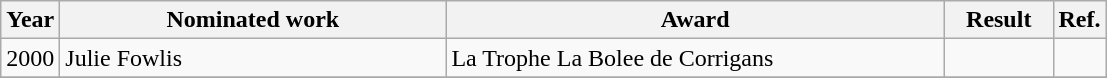<table class="wikitable">
<tr>
<th>Year</th>
<th width="250">Nominated work</th>
<th width="325">Award</th>
<th width="65">Result</th>
<th>Ref.</th>
</tr>
<tr>
<td>2000</td>
<td>Julie Fowlis</td>
<td>La Trophe La Bolee de Corrigans</td>
<td></td>
<td align="center"></td>
</tr>
<tr>
</tr>
</table>
